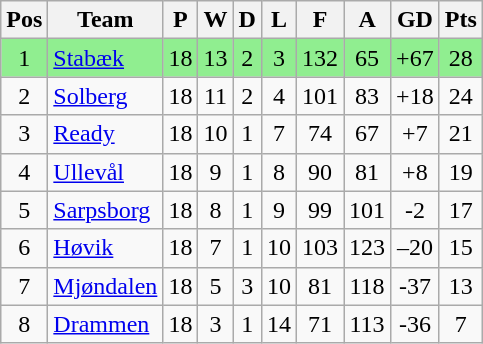<table class="wikitable sortable" style="text-align: center;">
<tr>
<th>Pos</th>
<th>Team</th>
<th>P</th>
<th>W</th>
<th>D</th>
<th>L</th>
<th>F</th>
<th>A</th>
<th>GD</th>
<th>Pts</th>
</tr>
<tr style="background:#90EE90;">
<td>1</td>
<td align="left"><a href='#'>Stabæk</a></td>
<td>18</td>
<td>13</td>
<td>2</td>
<td>3</td>
<td>132</td>
<td>65</td>
<td>+67</td>
<td>28</td>
</tr>
<tr>
<td>2</td>
<td align="left"><a href='#'>Solberg</a></td>
<td>18</td>
<td>11</td>
<td>2</td>
<td>4</td>
<td>101</td>
<td>83</td>
<td>+18</td>
<td>24</td>
</tr>
<tr>
<td>3</td>
<td align="left"><a href='#'>Ready</a></td>
<td>18</td>
<td>10</td>
<td>1</td>
<td>7</td>
<td>74</td>
<td>67</td>
<td>+7</td>
<td>21</td>
</tr>
<tr>
<td>4</td>
<td align="left"><a href='#'>Ullevål</a></td>
<td>18</td>
<td>9</td>
<td>1</td>
<td>8</td>
<td>90</td>
<td>81</td>
<td>+8</td>
<td>19</td>
</tr>
<tr>
<td>5</td>
<td align="left"><a href='#'>Sarpsborg</a></td>
<td>18</td>
<td>8</td>
<td>1</td>
<td>9</td>
<td>99</td>
<td>101</td>
<td>-2</td>
<td>17</td>
</tr>
<tr>
<td>6</td>
<td align="left"><a href='#'>Høvik</a></td>
<td>18</td>
<td>7</td>
<td>1</td>
<td>10</td>
<td>103</td>
<td>123</td>
<td>–20</td>
<td>15</td>
</tr>
<tr>
<td>7</td>
<td align="left"><a href='#'>Mjøndalen</a></td>
<td>18</td>
<td>5</td>
<td>3</td>
<td>10</td>
<td>81</td>
<td>118</td>
<td>-37</td>
<td>13</td>
</tr>
<tr>
<td>8</td>
<td align="left"><a href='#'>Drammen</a></td>
<td>18</td>
<td>3</td>
<td>1</td>
<td>14</td>
<td>71</td>
<td>113</td>
<td>-36</td>
<td>7</td>
</tr>
</table>
